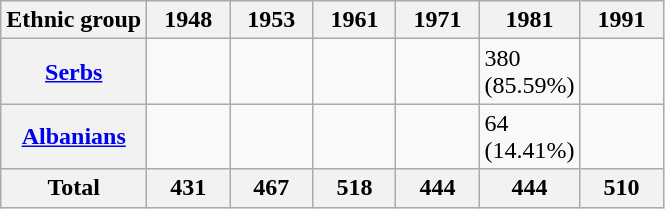<table class="wikitable">
<tr>
<th>Ethnic group</th>
<th style=width:3em>1948</th>
<th style=width:3em>1953</th>
<th style=width:3em>1961</th>
<th style=width:3em>1971</th>
<th style=width:3em>1981</th>
<th style=width:3em>1991</th>
</tr>
<tr>
<th><a href='#'>Serbs</a></th>
<td></td>
<td></td>
<td></td>
<td></td>
<td>380 (85.59%)</td>
<td></td>
</tr>
<tr>
<th><a href='#'>Albanians</a></th>
<td></td>
<td></td>
<td></td>
<td></td>
<td>64 (14.41%)</td>
<td></td>
</tr>
<tr>
<th>Total</th>
<th>431</th>
<th>467</th>
<th>518</th>
<th>444</th>
<th>444</th>
<th>510</th>
</tr>
</table>
